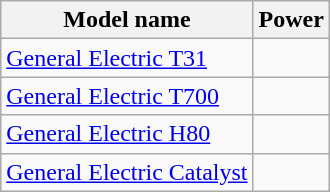<table class="wikitable sortable">
<tr>
<th>Model name</th>
<th>Power</th>
</tr>
<tr>
<td align="left"><a href='#'>General Electric T31</a></td>
<td align="center"></td>
</tr>
<tr>
<td align="left"><a href='#'>General Electric T700</a></td>
<td align="center"></td>
</tr>
<tr>
<td align="left"><a href='#'>General Electric H80</a></td>
<td align="center"></td>
</tr>
<tr>
<td align="left"><a href='#'>General Electric Catalyst</a></td>
<td align="center"></td>
</tr>
</table>
